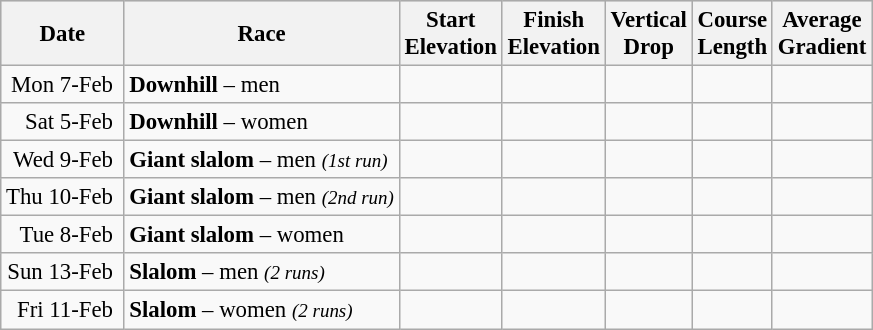<table class=wikitable style="font-size:95%;">
<tr bgcolor=lightgrey>
<th>Date</th>
<th>Race</th>
<th>Start<br>Elevation</th>
<th>Finish<br>Elevation</th>
<th>Vertical<br>Drop</th>
<th>Course<br>Length</th>
<th>Average<br>Gradient</th>
</tr>
<tr>
<td align=right>Mon 7-Feb </td>
<td><strong>Downhill</strong> – men</td>
<td align=right> </td>
<td> </td>
<td> </td>
<td> </td>
<td align=center></td>
</tr>
<tr>
<td align=right>Sat 5-Feb </td>
<td><strong>Downhill</strong> – women</td>
<td align=right> </td>
<td> </td>
<td> </td>
<td> </td>
<td align=center></td>
</tr>
<tr>
<td align=right>Wed 9-Feb </td>
<td><strong>Giant slalom</strong> – men <small><em>(1st run)</em></small></td>
<td align=right> </td>
<td> </td>
<td> </td>
<td> </td>
<td align=center></td>
</tr>
<tr>
<td align=right>Thu 10-Feb </td>
<td><strong>Giant slalom</strong> – men <small><em>(2nd run)</em></small></td>
<td align=right> </td>
<td> </td>
<td> </td>
<td> </td>
<td align=center></td>
</tr>
<tr>
<td align=right>Tue 8-Feb </td>
<td><strong>Giant slalom</strong> – women</td>
<td align=right> </td>
<td> </td>
<td> </td>
<td> </td>
<td align=center></td>
</tr>
<tr>
<td align=right>Sun 13-Feb </td>
<td><strong>Slalom</strong> – men <small><em>(2 runs)</em></small></td>
<td align=right> </td>
<td> </td>
<td> </td>
<td> </td>
<td align=center></td>
</tr>
<tr>
<td align=right>Fri 11-Feb </td>
<td><strong>Slalom</strong> – women <small><em>(2 runs)</em></small></td>
<td align=right> </td>
<td> </td>
<td> </td>
<td> </td>
<td align=center></td>
</tr>
</table>
